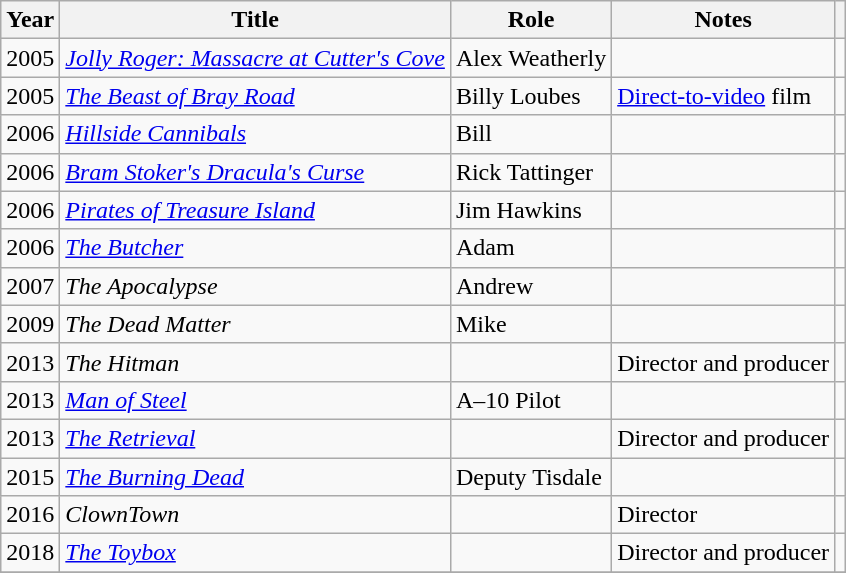<table class="wikitable sortable">
<tr>
<th>Year</th>
<th>Title</th>
<th>Role</th>
<th class=unsortable>Notes</th>
<th class=unsortable></th>
</tr>
<tr>
<td>2005</td>
<td><em><a href='#'>Jolly Roger: Massacre at Cutter's Cove</a></em></td>
<td>Alex Weatherly</td>
<td></td>
<td></td>
</tr>
<tr>
<td>2005</td>
<td><em><a href='#'>The Beast of Bray Road</a></em></td>
<td>Billy Loubes</td>
<td><a href='#'>Direct-to-video</a> film</td>
<td></td>
</tr>
<tr>
<td>2006</td>
<td><em><a href='#'>Hillside Cannibals</a></em></td>
<td>Bill</td>
<td></td>
<td></td>
</tr>
<tr>
<td>2006</td>
<td><em><a href='#'>Bram Stoker's Dracula's Curse</a></em></td>
<td>Rick Tattinger</td>
<td></td>
<td></td>
</tr>
<tr>
<td>2006</td>
<td><em><a href='#'>Pirates of Treasure Island</a></em></td>
<td>Jim Hawkins</td>
<td></td>
<td></td>
</tr>
<tr>
<td>2006</td>
<td><em><a href='#'>The Butcher</a></em></td>
<td>Adam</td>
<td></td>
<td></td>
</tr>
<tr>
<td>2007</td>
<td><em>The Apocalypse</em></td>
<td>Andrew</td>
<td></td>
<td></td>
</tr>
<tr>
<td>2009</td>
<td><em>The Dead Matter</em></td>
<td>Mike</td>
<td></td>
<td></td>
</tr>
<tr>
<td>2013</td>
<td><em>The Hitman</em></td>
<td></td>
<td>Director and producer</td>
<td></td>
</tr>
<tr>
<td>2013</td>
<td><em><a href='#'>Man of Steel</a></em></td>
<td>A–10 Pilot</td>
<td></td>
<td></td>
</tr>
<tr>
<td>2013</td>
<td><em><a href='#'>The Retrieval</a></em></td>
<td></td>
<td>Director and producer</td>
<td></td>
</tr>
<tr>
<td>2015</td>
<td><em><a href='#'>The Burning Dead</a></em></td>
<td>Deputy Tisdale</td>
<td></td>
<td></td>
</tr>
<tr>
<td>2016</td>
<td><em>ClownTown</em></td>
<td></td>
<td>Director</td>
<td></td>
</tr>
<tr>
<td>2018</td>
<td><em><a href='#'>The Toybox</a></em></td>
<td></td>
<td>Director and producer</td>
<td></td>
</tr>
<tr>
</tr>
</table>
